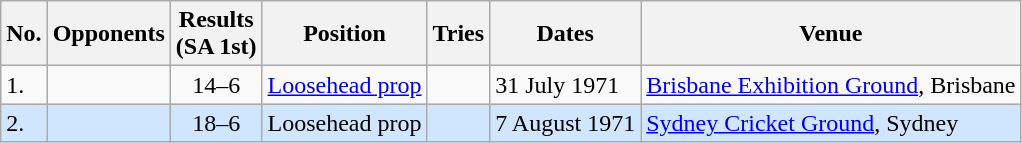<table class="wikitable sortable">
<tr>
<th>No.</th>
<th>Opponents</th>
<th>Results<br>(SA 1st)</th>
<th>Position</th>
<th>Tries</th>
<th>Dates</th>
<th>Venue</th>
</tr>
<tr>
<td>1.</td>
<td></td>
<td align="center">14–6</td>
<td><a href='#'>Loosehead prop</a></td>
<td></td>
<td>31 July 1971</td>
<td><a href='#'>Brisbane Exhibition Ground</a>, Brisbane</td>
</tr>
<tr style="background: #D0E6FF;">
<td>2.</td>
<td></td>
<td align="center">18–6</td>
<td>Loosehead prop</td>
<td></td>
<td>7 August 1971</td>
<td><a href='#'>Sydney Cricket Ground</a>, Sydney</td>
</tr>
</table>
